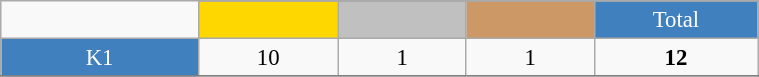<table class="wikitable"  style="font-size:95%; text-align:center; border:gray solid 1px; width:40%;">
<tr>
<td rowspan="2" style="width:3%;"></td>
</tr>
<tr>
<td style="width:2%;" bgcolor=gold></td>
<td style="width:2%;" bgcolor=silver></td>
<td style="width:2%;" bgcolor=cc9966></td>
<td style="width:2%; background-color:#4180be; color:white;">Total</td>
</tr>
<tr>
<td style="background-color:#4180be; color:white;">K1</td>
<td>10</td>
<td>1</td>
<td>1</td>
<td><strong>12</strong></td>
</tr>
<tr>
</tr>
</table>
